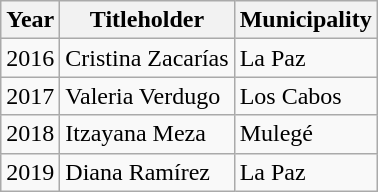<table class="wikitable">
<tr>
<th>Year</th>
<th>Titleholder</th>
<th>Municipality</th>
</tr>
<tr>
<td>2016</td>
<td>Cristina Zacarías</td>
<td>La Paz</td>
</tr>
<tr>
<td>2017</td>
<td>Valeria Verdugo</td>
<td>Los Cabos</td>
</tr>
<tr>
<td>2018</td>
<td>Itzayana Meza</td>
<td>Mulegé</td>
</tr>
<tr>
<td>2019</td>
<td>Diana Ramírez</td>
<td>La Paz</td>
</tr>
</table>
